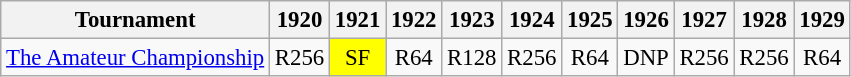<table class="wikitable" style="font-size:95%;">
<tr>
<th>Tournament</th>
<th>1920</th>
<th>1921</th>
<th>1922</th>
<th>1923</th>
<th>1924</th>
<th>1925</th>
<th>1926</th>
<th>1927</th>
<th>1928</th>
<th>1929</th>
</tr>
<tr>
<td><a href='#'>The Amateur Championship</a></td>
<td align="center">R256</td>
<td align="center" style="background:yellow;">SF</td>
<td align="center">R64</td>
<td align="center">R128</td>
<td align="center">R256</td>
<td align="center">R64</td>
<td align="center">DNP</td>
<td align="center">R256</td>
<td align="center">R256</td>
<td align="center">R64</td>
</tr>
</table>
